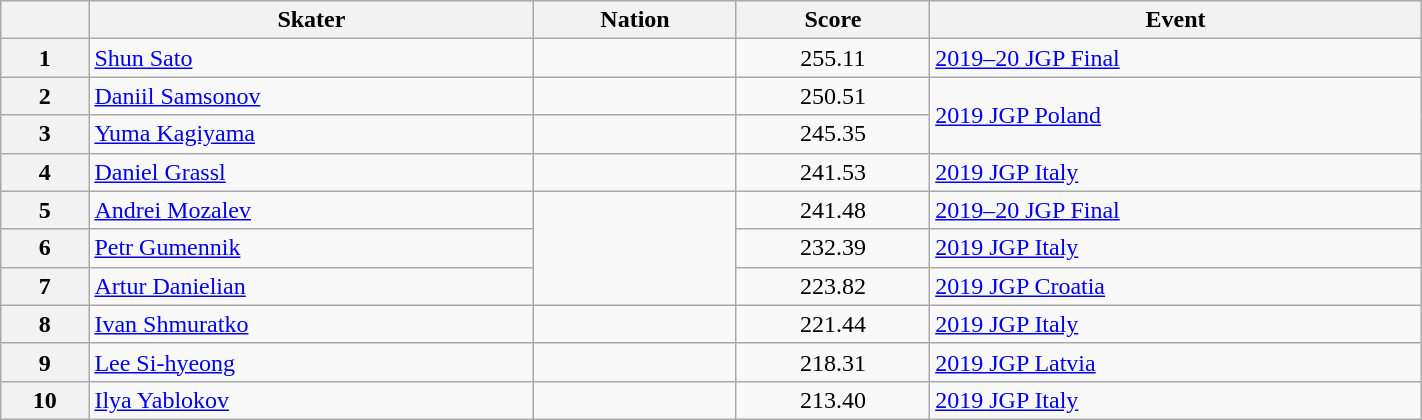<table class="wikitable sortable" style="text-align:left; width:75%">
<tr>
<th scope="col"></th>
<th scope="col">Skater</th>
<th scope="col">Nation</th>
<th scope="col">Score</th>
<th scope="col">Event</th>
</tr>
<tr>
<th scope="row">1</th>
<td><a href='#'>Shun Sato</a></td>
<td></td>
<td style="text-align:center;">255.11</td>
<td><a href='#'>2019–20 JGP Final</a></td>
</tr>
<tr>
<th scope="row">2</th>
<td><a href='#'>Daniil Samsonov</a></td>
<td></td>
<td style="text-align:center;">250.51</td>
<td rowspan="2"><a href='#'>2019 JGP Poland</a></td>
</tr>
<tr>
<th scope="row">3</th>
<td><a href='#'>Yuma Kagiyama</a></td>
<td></td>
<td style="text-align:center;">245.35</td>
</tr>
<tr>
<th scope="row">4</th>
<td><a href='#'>Daniel Grassl</a></td>
<td></td>
<td style="text-align:center;">241.53</td>
<td><a href='#'>2019 JGP Italy</a></td>
</tr>
<tr>
<th scope="row">5</th>
<td><a href='#'>Andrei Mozalev</a></td>
<td rowspan="3"></td>
<td style="text-align:center;">241.48</td>
<td><a href='#'>2019–20 JGP Final</a></td>
</tr>
<tr>
<th scope="row">6</th>
<td><a href='#'>Petr Gumennik</a></td>
<td style="text-align:center;">232.39</td>
<td><a href='#'>2019 JGP Italy</a></td>
</tr>
<tr>
<th scope="row">7</th>
<td><a href='#'>Artur Danielian</a></td>
<td style="text-align:center;">223.82</td>
<td><a href='#'>2019 JGP Croatia</a></td>
</tr>
<tr>
<th scope="row">8</th>
<td><a href='#'>Ivan Shmuratko</a></td>
<td></td>
<td style="text-align:center;">221.44</td>
<td><a href='#'>2019 JGP Italy</a></td>
</tr>
<tr>
<th scope="row">9</th>
<td><a href='#'>Lee Si-hyeong</a></td>
<td></td>
<td style="text-align:center;">218.31</td>
<td><a href='#'>2019 JGP Latvia</a></td>
</tr>
<tr>
<th scope="row">10</th>
<td><a href='#'>Ilya Yablokov</a></td>
<td></td>
<td style="text-align:center;">213.40</td>
<td><a href='#'>2019 JGP Italy</a></td>
</tr>
</table>
